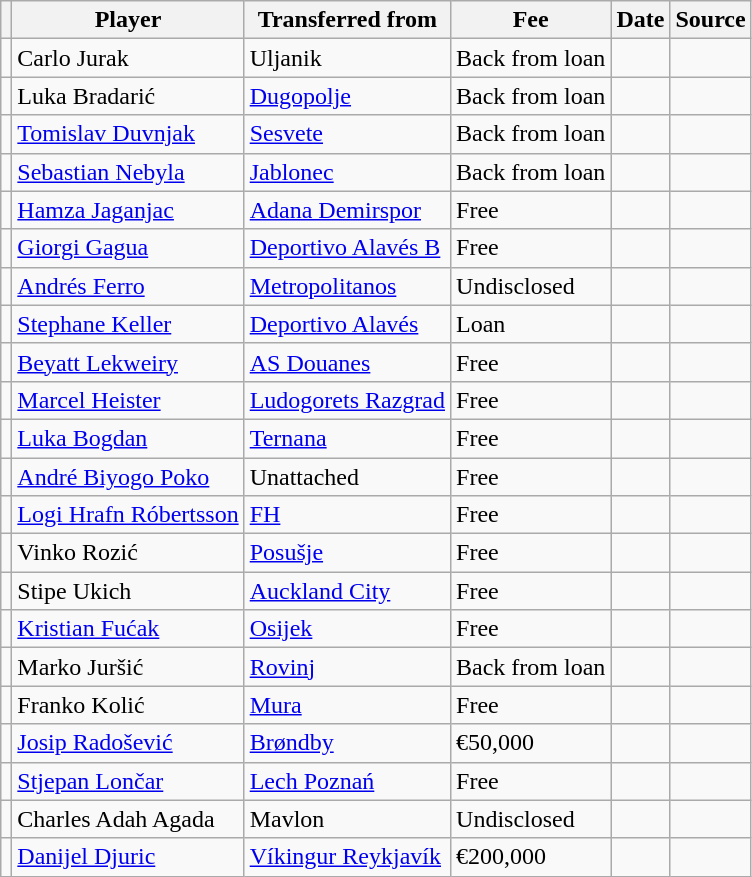<table class="wikitable plainrowheaders sortable">
<tr>
<th></th>
<th scope=col>Player</th>
<th>Transferred from</th>
<th scope=col>Fee</th>
<th scope=col>Date</th>
<th scope=col>Source</th>
</tr>
<tr>
<td align=center></td>
<td> Carlo Jurak</td>
<td> Uljanik</td>
<td>Back from loan</td>
<td></td>
<td></td>
</tr>
<tr>
<td align=center></td>
<td> Luka Bradarić</td>
<td> <a href='#'>Dugopolje</a></td>
<td>Back from loan</td>
<td></td>
<td></td>
</tr>
<tr>
<td align=center></td>
<td> <a href='#'>Tomislav Duvnjak</a></td>
<td> <a href='#'>Sesvete</a></td>
<td>Back from loan</td>
<td></td>
<td></td>
</tr>
<tr>
<td align=center></td>
<td> <a href='#'>Sebastian Nebyla</a></td>
<td> <a href='#'>Jablonec</a></td>
<td>Back from loan</td>
<td></td>
<td></td>
</tr>
<tr>
<td align=center></td>
<td> <a href='#'>Hamza Jaganjac</a></td>
<td> <a href='#'>Adana Demirspor</a></td>
<td>Free</td>
<td></td>
<td></td>
</tr>
<tr>
<td align=center></td>
<td> <a href='#'>Giorgi Gagua</a></td>
<td> <a href='#'>Deportivo Alavés B</a></td>
<td>Free</td>
<td></td>
<td></td>
</tr>
<tr>
<td align=center></td>
<td> <a href='#'>Andrés Ferro</a></td>
<td> <a href='#'>Metropolitanos</a></td>
<td>Undisclosed</td>
<td></td>
<td></td>
</tr>
<tr>
<td align=center></td>
<td> <a href='#'>Stephane Keller</a></td>
<td> <a href='#'>Deportivo Alavés</a></td>
<td>Loan</td>
<td></td>
<td></td>
</tr>
<tr>
<td align=center></td>
<td> <a href='#'>Beyatt Lekweiry</a></td>
<td> <a href='#'>AS Douanes</a></td>
<td>Free</td>
<td></td>
<td></td>
</tr>
<tr>
<td align=center></td>
<td> <a href='#'>Marcel Heister</a></td>
<td> <a href='#'>Ludogorets Razgrad</a></td>
<td>Free</td>
<td></td>
<td></td>
</tr>
<tr>
<td align=center></td>
<td> <a href='#'>Luka Bogdan</a></td>
<td> <a href='#'>Ternana</a></td>
<td>Free</td>
<td></td>
<td></td>
</tr>
<tr>
<td align=center></td>
<td> <a href='#'>André Biyogo Poko</a></td>
<td>Unattached</td>
<td>Free</td>
<td></td>
<td></td>
</tr>
<tr>
<td align=center></td>
<td> <a href='#'>Logi Hrafn Róbertsson</a></td>
<td> <a href='#'>FH</a></td>
<td>Free</td>
<td></td>
<td></td>
</tr>
<tr>
<td align=center></td>
<td> Vinko Rozić</td>
<td> <a href='#'>Posušje</a></td>
<td>Free</td>
<td></td>
<td></td>
</tr>
<tr>
<td align=center></td>
<td> Stipe Ukich</td>
<td> <a href='#'>Auckland City</a></td>
<td>Free</td>
<td></td>
<td></td>
</tr>
<tr>
<td align=center></td>
<td> <a href='#'>Kristian Fućak</a></td>
<td> <a href='#'>Osijek</a></td>
<td>Free</td>
<td></td>
<td></td>
</tr>
<tr>
<td align=center></td>
<td> Marko Juršić</td>
<td> <a href='#'>Rovinj</a></td>
<td>Back from loan</td>
<td></td>
<td></td>
</tr>
<tr>
<td align=center></td>
<td> Franko Kolić</td>
<td> <a href='#'>Mura</a></td>
<td>Free</td>
<td></td>
<td></td>
</tr>
<tr>
<td align=center></td>
<td> <a href='#'>Josip Radošević</a></td>
<td> <a href='#'>Brøndby</a></td>
<td>€50,000</td>
<td></td>
<td></td>
</tr>
<tr>
<td align=center></td>
<td> <a href='#'>Stjepan Lončar</a></td>
<td> <a href='#'>Lech Poznań</a></td>
<td>Free</td>
<td></td>
<td></td>
</tr>
<tr>
<td align=center></td>
<td> Charles Adah Agada</td>
<td> Mavlon</td>
<td>Undisclosed</td>
<td></td>
<td></td>
</tr>
<tr>
<td align=center></td>
<td> <a href='#'>Danijel Djuric</a></td>
<td> <a href='#'>Víkingur Reykjavík</a></td>
<td>€200,000</td>
<td></td>
<td></td>
</tr>
</table>
